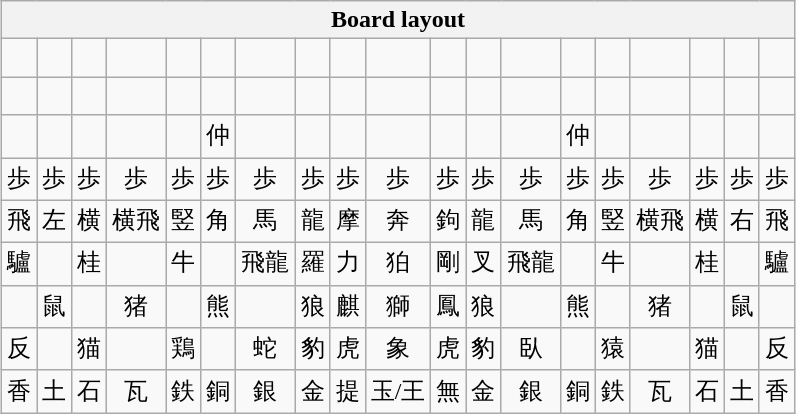<table class=wikitable style="margin:1em auto;">
<tr align=center>
<th colspan="19">Board layout</th>
</tr>
<tr align=center>
<td> </td>
<td> </td>
<td> </td>
<td> </td>
<td> </td>
<td> </td>
<td> </td>
<td> </td>
<td> </td>
<td> </td>
<td> </td>
<td> </td>
<td> </td>
<td> </td>
<td> </td>
<td> </td>
<td> </td>
<td> </td>
<td> </td>
</tr>
<tr align=center>
<td> </td>
<td> </td>
<td> </td>
<td> </td>
<td> </td>
<td> </td>
<td> </td>
<td> </td>
<td> </td>
<td> </td>
<td> </td>
<td> </td>
<td> </td>
<td> </td>
<td> </td>
<td> </td>
<td> </td>
<td> </td>
<td> </td>
</tr>
<tr align=center>
<td> </td>
<td> </td>
<td> </td>
<td> </td>
<td> </td>
<td>仲</td>
<td> </td>
<td> </td>
<td> </td>
<td> </td>
<td> </td>
<td> </td>
<td> </td>
<td>仲</td>
<td> </td>
<td> </td>
<td> </td>
<td> </td>
<td> </td>
</tr>
<tr align=center>
<td>歩</td>
<td>歩</td>
<td>歩</td>
<td>歩</td>
<td>歩</td>
<td>歩</td>
<td>歩</td>
<td>歩</td>
<td>歩</td>
<td>歩</td>
<td>歩</td>
<td>歩</td>
<td>歩</td>
<td>歩</td>
<td>歩</td>
<td>歩</td>
<td>歩</td>
<td>歩</td>
<td>歩</td>
</tr>
<tr align=center>
<td>飛</td>
<td>左</td>
<td>横</td>
<td>横飛</td>
<td>竪</td>
<td>角</td>
<td>馬</td>
<td>龍</td>
<td>摩</td>
<td>奔</td>
<td>鉤</td>
<td>龍</td>
<td>馬</td>
<td>角</td>
<td>竪</td>
<td>横飛</td>
<td>横</td>
<td>右</td>
<td>飛</td>
</tr>
<tr align=center>
<td>驢</td>
<td> </td>
<td>桂</td>
<td> </td>
<td>牛</td>
<td> </td>
<td>飛龍</td>
<td>羅</td>
<td>力</td>
<td>狛</td>
<td>剛</td>
<td>叉</td>
<td>飛龍</td>
<td> </td>
<td>牛</td>
<td> </td>
<td>桂</td>
<td> </td>
<td>驢</td>
</tr>
<tr align=center>
<td> </td>
<td>鼠</td>
<td> </td>
<td>猪</td>
<td> </td>
<td>熊</td>
<td> </td>
<td>狼</td>
<td>麒</td>
<td>獅</td>
<td>鳳</td>
<td>狼</td>
<td> </td>
<td>熊</td>
<td> </td>
<td>猪</td>
<td> </td>
<td>鼠</td>
<td> </td>
</tr>
<tr align=center>
<td>反</td>
<td> </td>
<td>猫</td>
<td> </td>
<td>鶏</td>
<td> </td>
<td>蛇</td>
<td>豹</td>
<td>虎</td>
<td>象</td>
<td>虎</td>
<td>豹</td>
<td>臥</td>
<td> </td>
<td>猿</td>
<td> </td>
<td>猫</td>
<td> </td>
<td>反</td>
</tr>
<tr align=center>
<td>香</td>
<td>土</td>
<td>石</td>
<td>瓦</td>
<td>鉄</td>
<td>銅</td>
<td>銀</td>
<td>金</td>
<td>提</td>
<td>玉/王</td>
<td>無</td>
<td>金</td>
<td>銀</td>
<td>銅</td>
<td>鉄</td>
<td>瓦</td>
<td>石</td>
<td>土</td>
<td>香</td>
</tr>
</table>
